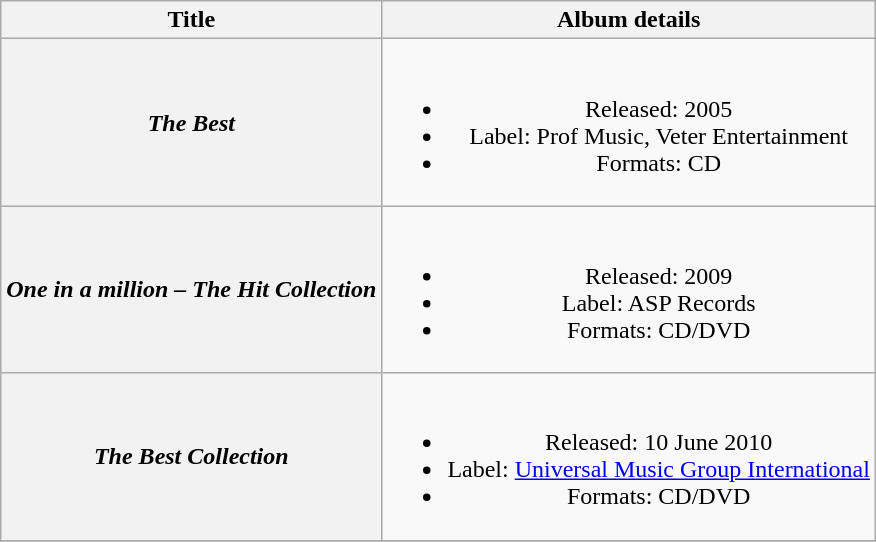<table class="wikitable plainrowheaders" style="text-align:center;">
<tr>
<th>Title</th>
<th>Album details</th>
</tr>
<tr>
<th scope="row"><em>The Best</em></th>
<td><br><ul><li>Released: 2005</li><li>Label: Prof Music, Veter Entertainment</li><li>Formats: CD</li></ul></td>
</tr>
<tr>
<th scope="row"><em>One in a million – The Hit Collection</em></th>
<td><br><ul><li>Released: 2009</li><li>Label: ASP Records</li><li>Formats: CD/DVD</li></ul></td>
</tr>
<tr>
<th scope="row"><em>The Best Collection</em></th>
<td><br><ul><li>Released: 10 June 2010</li><li>Label: <a href='#'>Universal Music Group International</a></li><li>Formats: CD/DVD</li></ul></td>
</tr>
<tr>
</tr>
</table>
